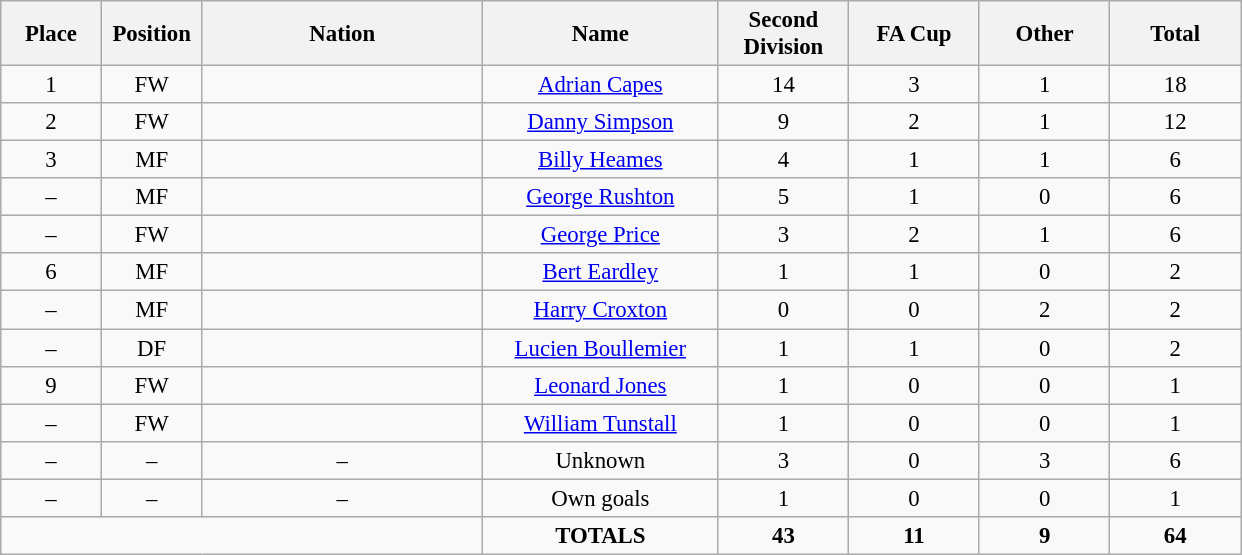<table class="wikitable" style="font-size: 95%; text-align: center;">
<tr>
<th width=60>Place</th>
<th width=60>Position</th>
<th width=180>Nation</th>
<th width=150>Name</th>
<th width=80>Second Division</th>
<th width=80>FA Cup</th>
<th width=80>Other</th>
<th width=80>Total</th>
</tr>
<tr>
<td>1</td>
<td>FW</td>
<td></td>
<td><a href='#'>Adrian Capes</a></td>
<td>14</td>
<td>3</td>
<td>1</td>
<td>18</td>
</tr>
<tr>
<td>2</td>
<td>FW</td>
<td></td>
<td><a href='#'>Danny Simpson</a></td>
<td>9</td>
<td>2</td>
<td>1</td>
<td>12</td>
</tr>
<tr>
<td>3</td>
<td>MF</td>
<td></td>
<td><a href='#'>Billy Heames</a></td>
<td>4</td>
<td>1</td>
<td>1</td>
<td>6</td>
</tr>
<tr>
<td>–</td>
<td>MF</td>
<td></td>
<td><a href='#'>George Rushton</a></td>
<td>5</td>
<td>1</td>
<td>0</td>
<td>6</td>
</tr>
<tr>
<td>–</td>
<td>FW</td>
<td></td>
<td><a href='#'>George Price</a></td>
<td>3</td>
<td>2</td>
<td>1</td>
<td>6</td>
</tr>
<tr>
<td>6</td>
<td>MF</td>
<td></td>
<td><a href='#'>Bert Eardley</a></td>
<td>1</td>
<td>1</td>
<td>0</td>
<td>2</td>
</tr>
<tr>
<td>–</td>
<td>MF</td>
<td></td>
<td><a href='#'>Harry Croxton</a></td>
<td>0</td>
<td>0</td>
<td>2</td>
<td>2</td>
</tr>
<tr>
<td>–</td>
<td>DF</td>
<td></td>
<td><a href='#'>Lucien Boullemier</a></td>
<td>1</td>
<td>1</td>
<td>0</td>
<td>2</td>
</tr>
<tr>
<td>9</td>
<td>FW</td>
<td></td>
<td><a href='#'>Leonard Jones</a></td>
<td>1</td>
<td>0</td>
<td>0</td>
<td>1</td>
</tr>
<tr>
<td>–</td>
<td>FW</td>
<td></td>
<td><a href='#'>William Tunstall</a></td>
<td>1</td>
<td>0</td>
<td>0</td>
<td>1</td>
</tr>
<tr>
<td>–</td>
<td>–</td>
<td>–</td>
<td>Unknown</td>
<td>3</td>
<td>0</td>
<td>3</td>
<td>6</td>
</tr>
<tr>
<td>–</td>
<td>–</td>
<td>–</td>
<td>Own goals</td>
<td>1</td>
<td>0</td>
<td>0</td>
<td>1</td>
</tr>
<tr>
<td colspan="3"></td>
<td><strong>TOTALS</strong></td>
<td><strong>43</strong></td>
<td><strong>11</strong></td>
<td><strong>9</strong></td>
<td><strong>64</strong></td>
</tr>
</table>
